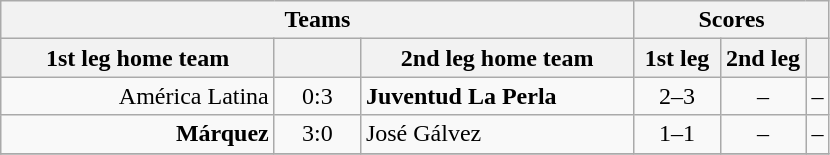<table class="wikitable" style="text-align: center;">
<tr>
<th colspan=3>Teams</th>
<th colspan=3>Scores</th>
</tr>
<tr>
<th width="175">1st leg home team</th>
<th width="50"></th>
<th width="175">2nd leg home team</th>
<th width="50">1st leg</th>
<th width="50">2nd leg</th>
<th></th>
</tr>
<tr>
<td align=right>América Latina</td>
<td>0:3</td>
<td align=left><strong>Juventud La Perla</strong></td>
<td>2–3</td>
<td>–</td>
<td>–</td>
</tr>
<tr>
<td align=right><strong>Márquez</strong></td>
<td>3:0</td>
<td align=left>José Gálvez</td>
<td>1–1</td>
<td>–</td>
<td>–</td>
</tr>
<tr>
</tr>
</table>
